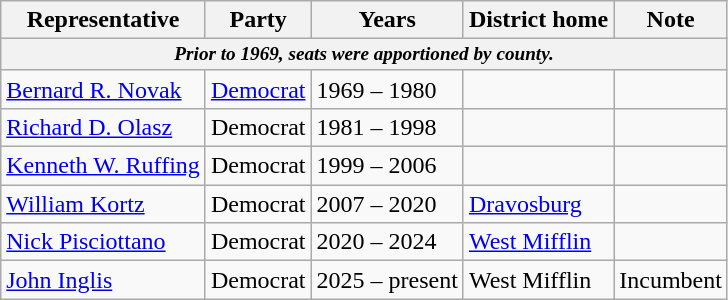<table class=wikitable>
<tr valign=bottom>
<th>Representative</th>
<th>Party</th>
<th>Years</th>
<th>District home</th>
<th>Note</th>
</tr>
<tr>
<th colspan=5 style="font-size: 80%;"><em>Prior to 1969, seats were apportioned by county.</em></th>
</tr>
<tr>
<td><a href='#'>Bernard R. Novak</a></td>
<td><a href='#'>Democrat</a></td>
<td>1969 – 1980</td>
<td></td>
<td></td>
</tr>
<tr>
<td><a href='#'>Richard D. Olasz</a></td>
<td>Democrat</td>
<td>1981 – 1998</td>
<td></td>
<td></td>
</tr>
<tr>
<td><a href='#'>Kenneth W. Ruffing</a></td>
<td>Democrat</td>
<td>1999 – 2006</td>
<td></td>
<td></td>
</tr>
<tr>
<td><a href='#'>William Kortz</a></td>
<td>Democrat</td>
<td>2007 – 2020</td>
<td><a href='#'>Dravosburg</a></td>
<td></td>
</tr>
<tr>
<td><a href='#'>Nick Pisciottano</a></td>
<td>Democrat</td>
<td>2020 – 2024</td>
<td><a href='#'>West Mifflin</a></td>
<td></td>
</tr>
<tr>
<td><a href='#'> John Inglis</a></td>
<td>Democrat</td>
<td>2025 – present</td>
<td>West Mifflin</td>
<td Incumbent>Incumbent</td>
</tr>
</table>
